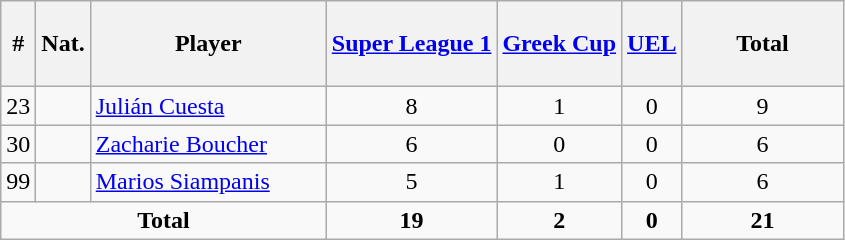<table class="wikitable sortable alternance" ; style="text-align:center; ">
<tr>
<th height=50>#</th>
<th width=10>Nat.</th>
<th width=150>Player</th>
<th height=50><a href='#'>Super League 1</a></th>
<th height=50><a href='#'>Greek Cup</a></th>
<th height=50><a href='#'>UEL</a></th>
<th width=100>Total</th>
</tr>
<tr>
<td>23</td>
<td></td>
<td align="left"><a href='#'>Julián Cuesta</a></td>
<td>8</td>
<td>1</td>
<td>0</td>
<td>9</td>
</tr>
<tr>
<td>30</td>
<td></td>
<td align="left"><a href='#'>Zacharie Boucher</a></td>
<td>6</td>
<td>0</td>
<td>0</td>
<td>6</td>
</tr>
<tr>
<td>99</td>
<td></td>
<td align="left"><a href='#'>Marios Siampanis</a></td>
<td>5</td>
<td>1</td>
<td>0</td>
<td>6</td>
</tr>
<tr class="sortbottom">
<td colspan="3"><strong>Total</strong></td>
<td><strong>19</strong></td>
<td><strong>2</strong></td>
<td><strong>0</strong></td>
<td><strong>21</strong></td>
</tr>
</table>
